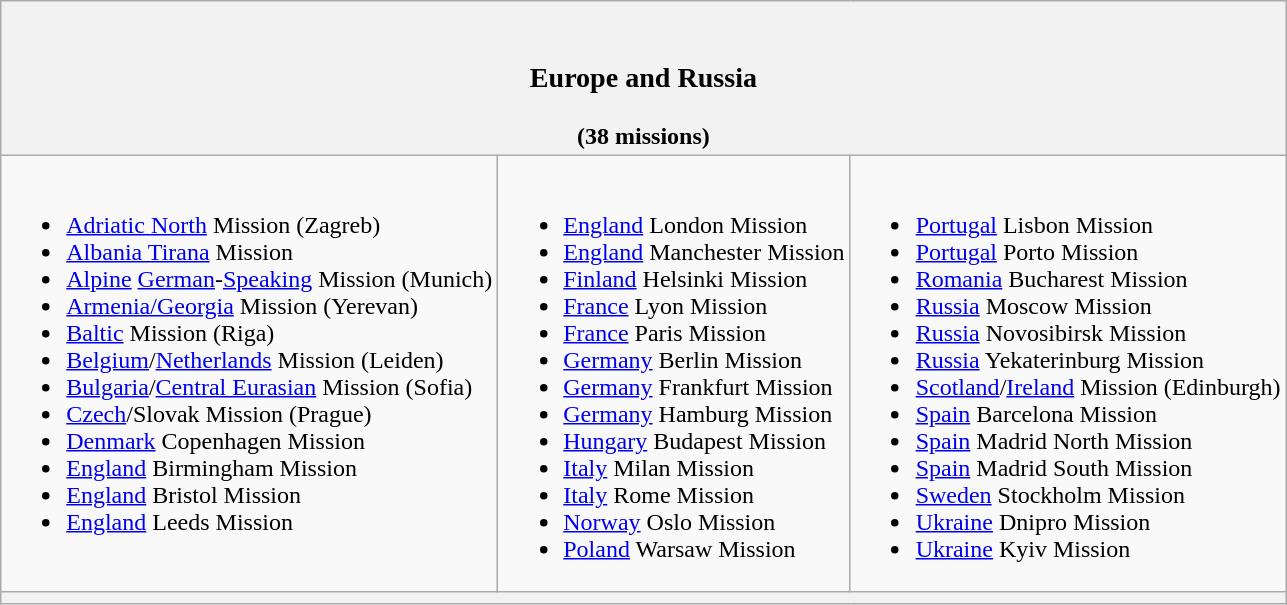<table class="wikitable mw-collapsible">
<tr>
<th colspan=3><br><h3>Europe and Russia</h3>(38 missions)</th>
</tr>
<tr>
<td valign="top"><br><ul><li><a href='#'>Adriatic North</a> Mission (Zagreb)</li><li><a href='#'>Albania Tirana</a> Mission</li><li><a href='#'>Alpine</a> <a href='#'>German</a>-<a href='#'>Speaking</a> Mission (Munich)</li><li><a href='#'>Armenia/Georgia</a> Mission (Yerevan)</li><li><a href='#'>Baltic</a> Mission (Riga)</li><li><a href='#'>Belgium</a>/<a href='#'>Netherlands</a> Mission (Leiden)</li><li><a href='#'>Bulgaria</a>/<a href='#'>Central Eurasian</a> Mission (Sofia)</li><li><a href='#'>Czech</a>/Slovak Mission (Prague)</li><li><a href='#'>Denmark</a> Copenhagen Mission</li><li><a href='#'>England</a> Birmingham Mission</li><li><a href='#'>England</a> Bristol Mission</li><li><a href='#'>England</a> Leeds Mission</li></ul></td>
<td valign="top"><br><ul><li><a href='#'>England</a> London Mission</li><li><a href='#'>England</a> Manchester Mission</li><li><a href='#'>Finland</a> Helsinki Mission</li><li><a href='#'>France</a> Lyon Mission</li><li><a href='#'>France</a> Paris Mission</li><li><a href='#'>Germany</a> Berlin Mission</li><li><a href='#'>Germany</a> Frankfurt Mission</li><li><a href='#'>Germany</a> Hamburg Mission</li><li><a href='#'>Hungary</a> Budapest Mission</li><li><a href='#'>Italy</a> Milan Mission</li><li><a href='#'>Italy</a> Rome Mission</li><li><a href='#'>Norway</a> Oslo Mission</li><li><a href='#'>Poland</a> Warsaw Mission</li></ul></td>
<td valign="top"><br><ul><li><a href='#'>Portugal</a> Lisbon Mission</li><li><a href='#'>Portugal</a> Porto Mission</li><li><a href='#'>Romania</a> Bucharest Mission</li><li><a href='#'>Russia</a> Moscow Mission</li><li><a href='#'>Russia</a> Novosibirsk Mission</li><li><a href='#'>Russia</a> Yekaterinburg Mission</li><li><a href='#'>Scotland</a>/<a href='#'>Ireland</a> Mission (Edinburgh)</li><li><a href='#'>Spain</a> Barcelona Mission</li><li><a href='#'>Spain</a> Madrid North Mission</li><li><a href='#'>Spain</a> Madrid South Mission</li><li><a href='#'>Sweden</a> Stockholm Mission</li><li><a href='#'>Ukraine</a> Dnipro Mission</li><li><a href='#'>Ukraine</a> Kyiv Mission</li></ul></td>
</tr>
<tr>
<th colspan=3></th>
</tr>
</table>
